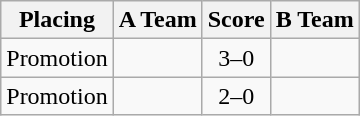<table class=wikitable style="border:1px solid #AAAAAA;">
<tr>
<th>Placing</th>
<th>A Team</th>
<th>Score</th>
<th>B Team</th>
</tr>
<tr>
<td>Promotion</td>
<td><strong></strong></td>
<td align="center">3–0</td>
<td></td>
</tr>
<tr>
<td>Promotion</td>
<td></td>
<td align="center">2–0</td>
<td></td>
</tr>
</table>
